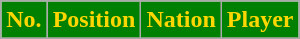<table class="wikitable sortable">
<tr>
<th style="background:green; color:gold;" scope="col">No.</th>
<th style="background:green; color:gold;" scope="col">Position</th>
<th style="background:green; color:gold;" scope="col">Nation</th>
<th style="background:green; color:gold;" scope="col">Player</th>
</tr>
<tr>
</tr>
</table>
